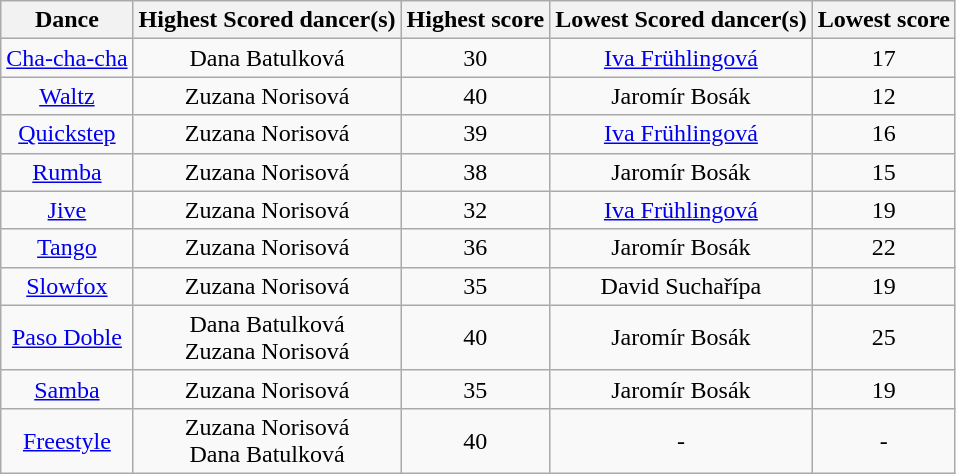<table class="wikitable sortable" style="text-align:center; white-space:nowrap;">
<tr>
<th>Dance</th>
<th class="sortable">Highest Scored dancer(s)</th>
<th>Highest score</th>
<th class="sortable">Lowest Scored dancer(s)</th>
<th>Lowest score</th>
</tr>
<tr>
<td><a href='#'>Cha-cha-cha</a></td>
<td>Dana Batulková</td>
<td>30</td>
<td><a href='#'>Iva Frühlingová</a></td>
<td>17</td>
</tr>
<tr>
<td><a href='#'>Waltz</a></td>
<td>Zuzana Norisová</td>
<td>40</td>
<td>Jaromír Bosák</td>
<td>12</td>
</tr>
<tr>
<td><a href='#'>Quickstep</a></td>
<td>Zuzana Norisová</td>
<td>39</td>
<td><a href='#'>Iva Frühlingová</a></td>
<td>16</td>
</tr>
<tr>
<td><a href='#'>Rumba</a></td>
<td>Zuzana Norisová</td>
<td>38</td>
<td>Jaromír Bosák</td>
<td>15</td>
</tr>
<tr>
<td><a href='#'>Jive</a></td>
<td>Zuzana Norisová</td>
<td>32</td>
<td><a href='#'>Iva Frühlingová</a></td>
<td>19</td>
</tr>
<tr>
<td><a href='#'>Tango</a></td>
<td>Zuzana Norisová</td>
<td>36</td>
<td>Jaromír Bosák</td>
<td>22</td>
</tr>
<tr>
<td><a href='#'>Slowfox</a></td>
<td>Zuzana Norisová</td>
<td>35</td>
<td>David Suchařípa</td>
<td>19</td>
</tr>
<tr>
<td><a href='#'>Paso Doble</a></td>
<td>Dana Batulková<br>Zuzana Norisová</td>
<td>40</td>
<td>Jaromír Bosák</td>
<td>25</td>
</tr>
<tr>
<td><a href='#'>Samba</a></td>
<td>Zuzana Norisová</td>
<td>35</td>
<td>Jaromír Bosák</td>
<td>19</td>
</tr>
<tr>
<td><a href='#'>Freestyle</a></td>
<td>Zuzana Norisová<br>Dana Batulková</td>
<td>40</td>
<td>-</td>
<td>-</td>
</tr>
</table>
